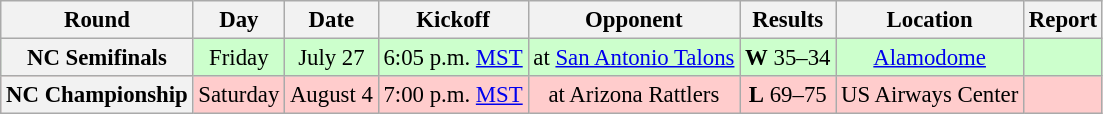<table class="wikitable" style="font-size: 95%;">
<tr>
<th>Round</th>
<th>Day</th>
<th>Date</th>
<th>Kickoff</th>
<th>Opponent</th>
<th>Results</th>
<th>Location</th>
<th>Report</th>
</tr>
<tr style="background:#cfc">
<th align="center">NC Semifinals</th>
<td align="center">Friday</td>
<td align="center">July 27</td>
<td align="center">6:05 p.m. <a href='#'>MST</a></td>
<td align="center">at <a href='#'>San Antonio Talons</a></td>
<td align="center"><strong>W</strong> 35–34</td>
<td align="center"><a href='#'>Alamodome</a></td>
<td align="center"></td>
</tr>
<tr style="background:#fcc">
<th align="center">NC Championship</th>
<td align="center">Saturday</td>
<td align="center">August 4</td>
<td align="center">7:00 p.m. <a href='#'>MST</a></td>
<td align="center">at Arizona Rattlers</td>
<td align="center"><strong>L</strong> 69–75</td>
<td align="center">US Airways Center</td>
<td align="center"></td>
</tr>
</table>
